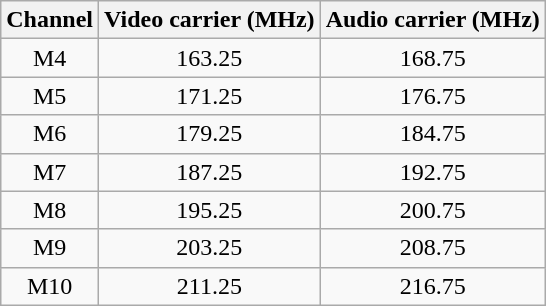<table class="wikitable" style="text-align: center; border-collapse:collapse">
<tr>
<th>Channel</th>
<th>Video carrier (MHz)</th>
<th>Audio carrier (MHz)</th>
</tr>
<tr>
<td>M4</td>
<td>163.25</td>
<td>168.75</td>
</tr>
<tr>
<td>M5</td>
<td>171.25</td>
<td>176.75</td>
</tr>
<tr>
<td>M6</td>
<td>179.25</td>
<td>184.75</td>
</tr>
<tr>
<td>M7</td>
<td>187.25</td>
<td>192.75</td>
</tr>
<tr>
<td>M8</td>
<td>195.25</td>
<td>200.75</td>
</tr>
<tr>
<td>M9</td>
<td>203.25</td>
<td>208.75</td>
</tr>
<tr>
<td>M10</td>
<td>211.25</td>
<td>216.75</td>
</tr>
</table>
